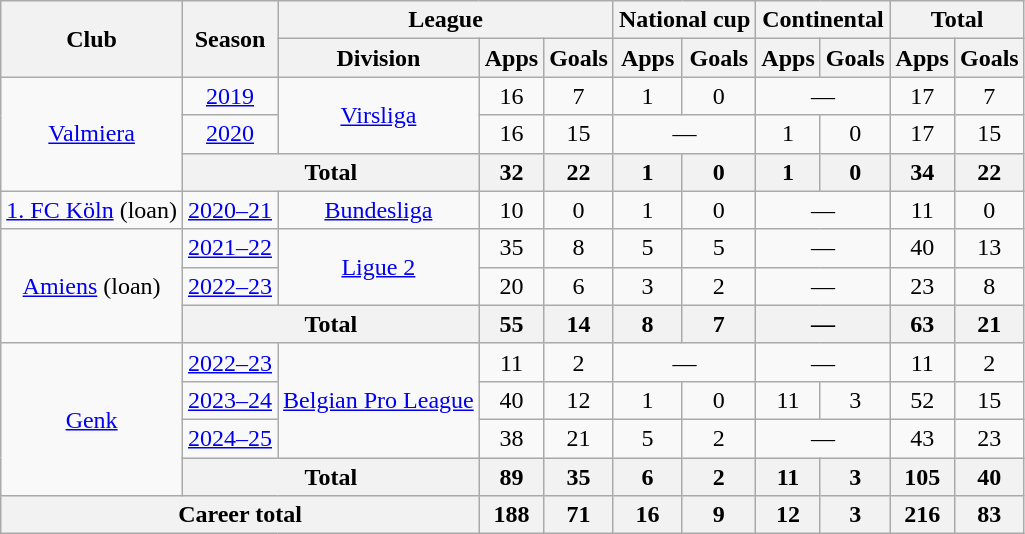<table class="wikitable" style="text-align:center">
<tr>
<th rowspan="2">Club</th>
<th rowspan="2">Season</th>
<th colspan="3">League</th>
<th colspan="2">National cup</th>
<th colspan="2">Continental</th>
<th colspan="2">Total</th>
</tr>
<tr>
<th>Division</th>
<th>Apps</th>
<th>Goals</th>
<th>Apps</th>
<th>Goals</th>
<th>Apps</th>
<th>Goals</th>
<th>Apps</th>
<th>Goals</th>
</tr>
<tr>
<td rowspan="3"><a href='#'>Valmiera</a></td>
<td><a href='#'>2019</a></td>
<td rowspan="2"><a href='#'>Virsliga</a></td>
<td>16</td>
<td>7</td>
<td>1</td>
<td>0</td>
<td colspan="2">—</td>
<td>17</td>
<td>7</td>
</tr>
<tr>
<td><a href='#'>2020</a></td>
<td>16</td>
<td>15</td>
<td colspan="2">—</td>
<td>1</td>
<td>0</td>
<td>17</td>
<td>15</td>
</tr>
<tr>
<th colspan="2">Total</th>
<th>32</th>
<th>22</th>
<th>1</th>
<th>0</th>
<th>1</th>
<th>0</th>
<th>34</th>
<th>22</th>
</tr>
<tr>
<td><a href='#'>1. FC Köln</a> (loan)</td>
<td><a href='#'>2020–21</a></td>
<td><a href='#'>Bundesliga</a></td>
<td>10</td>
<td>0</td>
<td>1</td>
<td>0</td>
<td colspan="2">—</td>
<td>11</td>
<td>0</td>
</tr>
<tr>
<td rowspan="3"><a href='#'>Amiens</a> (loan)</td>
<td><a href='#'>2021–22</a></td>
<td rowspan="2"><a href='#'>Ligue 2</a></td>
<td>35</td>
<td>8</td>
<td>5</td>
<td>5</td>
<td colspan="2">—</td>
<td>40</td>
<td>13</td>
</tr>
<tr>
<td><a href='#'>2022–23</a></td>
<td>20</td>
<td>6</td>
<td>3</td>
<td>2</td>
<td colspan="2">—</td>
<td>23</td>
<td>8</td>
</tr>
<tr>
<th colspan="2">Total</th>
<th>55</th>
<th>14</th>
<th>8</th>
<th>7</th>
<th colspan="2">—</th>
<th>63</th>
<th>21</th>
</tr>
<tr>
<td rowspan="4"><a href='#'>Genk</a></td>
<td><a href='#'>2022–23</a></td>
<td rowspan="3"><a href='#'>Belgian Pro League</a></td>
<td>11</td>
<td>2</td>
<td colspan="2">—</td>
<td colspan="2">—</td>
<td>11</td>
<td>2</td>
</tr>
<tr>
<td><a href='#'>2023–24</a></td>
<td>40</td>
<td>12</td>
<td>1</td>
<td>0</td>
<td>11</td>
<td>3</td>
<td>52</td>
<td>15</td>
</tr>
<tr>
<td><a href='#'>2024–25</a></td>
<td>38</td>
<td>21</td>
<td>5</td>
<td>2</td>
<td colspan="2">—</td>
<td>43</td>
<td>23</td>
</tr>
<tr>
<th colspan="2">Total</th>
<th>89</th>
<th>35</th>
<th>6</th>
<th>2</th>
<th>11</th>
<th>3</th>
<th>105</th>
<th>40</th>
</tr>
<tr>
<th colspan="3">Career total</th>
<th>188</th>
<th>71</th>
<th>16</th>
<th>9</th>
<th>12</th>
<th>3</th>
<th>216</th>
<th>83</th>
</tr>
</table>
